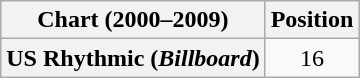<table class="wikitable plainrowheaders" style="text-align:center">
<tr>
<th>Chart (2000–2009)</th>
<th>Position</th>
</tr>
<tr>
<th scope="row">US Rhythmic (<em>Billboard</em>)</th>
<td style="text-align:center;">16</td>
</tr>
</table>
